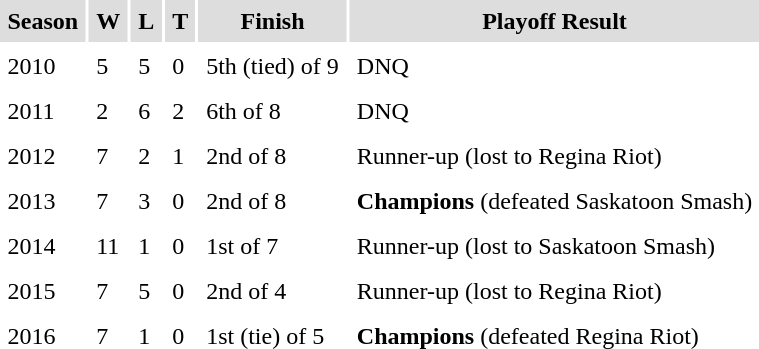<table cellpadding="5">
<tr bgcolor="#dddddd">
<th><strong>Season</strong></th>
<th><strong>W</strong></th>
<th><strong>L</strong></th>
<th><strong>T</strong></th>
<th><strong>Finish</strong></th>
<th><strong>Playoff Result</strong></th>
</tr>
<tr>
<td>2010</td>
<td>5</td>
<td>5</td>
<td>0</td>
<td>5th (tied) of 9</td>
<td>DNQ</td>
</tr>
<tr>
<td>2011</td>
<td>2</td>
<td>6</td>
<td>2</td>
<td>6th of 8</td>
<td>DNQ</td>
</tr>
<tr>
<td>2012</td>
<td>7</td>
<td>2</td>
<td>1</td>
<td>2nd of 8</td>
<td>Runner-up (lost to Regina Riot)</td>
</tr>
<tr>
<td>2013</td>
<td>7</td>
<td>3</td>
<td>0</td>
<td>2nd of 8</td>
<td><strong>Champions</strong> (defeated Saskatoon Smash)</td>
</tr>
<tr>
<td>2014</td>
<td>11</td>
<td>1</td>
<td>0</td>
<td>1st of 7</td>
<td>Runner-up (lost to Saskatoon Smash)</td>
</tr>
<tr>
<td>2015</td>
<td>7</td>
<td>5</td>
<td>0</td>
<td>2nd of 4</td>
<td>Runner-up (lost to Regina Riot)</td>
</tr>
<tr>
<td>2016</td>
<td>7</td>
<td>1</td>
<td>0</td>
<td>1st (tie) of 5</td>
<td><strong>Champions</strong> (defeated Regina Riot)</td>
</tr>
<tr>
</tr>
</table>
